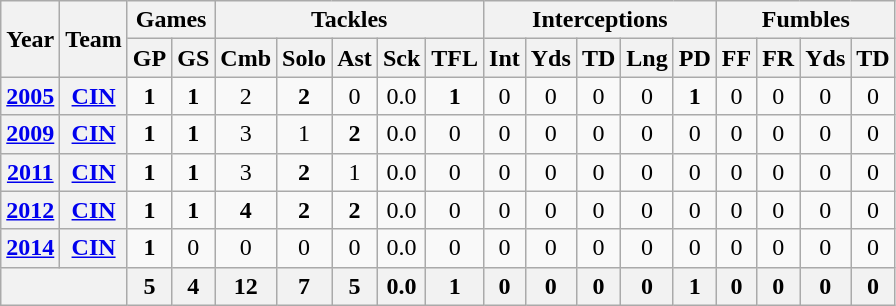<table class="wikitable" style="text-align:center">
<tr>
<th rowspan="2">Year</th>
<th rowspan="2">Team</th>
<th colspan="2">Games</th>
<th colspan="5">Tackles</th>
<th colspan="5">Interceptions</th>
<th colspan="4">Fumbles</th>
</tr>
<tr>
<th>GP</th>
<th>GS</th>
<th>Cmb</th>
<th>Solo</th>
<th>Ast</th>
<th>Sck</th>
<th>TFL</th>
<th>Int</th>
<th>Yds</th>
<th>TD</th>
<th>Lng</th>
<th>PD</th>
<th>FF</th>
<th>FR</th>
<th>Yds</th>
<th>TD</th>
</tr>
<tr>
<th><a href='#'>2005</a></th>
<th><a href='#'>CIN</a></th>
<td><strong>1</strong></td>
<td><strong>1</strong></td>
<td>2</td>
<td><strong>2</strong></td>
<td>0</td>
<td>0.0</td>
<td><strong>1</strong></td>
<td>0</td>
<td>0</td>
<td>0</td>
<td>0</td>
<td><strong>1</strong></td>
<td>0</td>
<td>0</td>
<td>0</td>
<td>0</td>
</tr>
<tr>
<th><a href='#'>2009</a></th>
<th><a href='#'>CIN</a></th>
<td><strong>1</strong></td>
<td><strong>1</strong></td>
<td>3</td>
<td>1</td>
<td><strong>2</strong></td>
<td>0.0</td>
<td>0</td>
<td>0</td>
<td>0</td>
<td>0</td>
<td>0</td>
<td>0</td>
<td>0</td>
<td>0</td>
<td>0</td>
<td>0</td>
</tr>
<tr>
<th><a href='#'>2011</a></th>
<th><a href='#'>CIN</a></th>
<td><strong>1</strong></td>
<td><strong>1</strong></td>
<td>3</td>
<td><strong>2</strong></td>
<td>1</td>
<td>0.0</td>
<td>0</td>
<td>0</td>
<td>0</td>
<td>0</td>
<td>0</td>
<td>0</td>
<td>0</td>
<td>0</td>
<td>0</td>
<td>0</td>
</tr>
<tr>
<th><a href='#'>2012</a></th>
<th><a href='#'>CIN</a></th>
<td><strong>1</strong></td>
<td><strong>1</strong></td>
<td><strong>4</strong></td>
<td><strong>2</strong></td>
<td><strong>2</strong></td>
<td>0.0</td>
<td>0</td>
<td>0</td>
<td>0</td>
<td>0</td>
<td>0</td>
<td>0</td>
<td>0</td>
<td>0</td>
<td>0</td>
<td>0</td>
</tr>
<tr>
<th><a href='#'>2014</a></th>
<th><a href='#'>CIN</a></th>
<td><strong>1</strong></td>
<td>0</td>
<td>0</td>
<td>0</td>
<td>0</td>
<td>0.0</td>
<td>0</td>
<td>0</td>
<td>0</td>
<td>0</td>
<td>0</td>
<td>0</td>
<td>0</td>
<td>0</td>
<td>0</td>
<td>0</td>
</tr>
<tr>
<th colspan="2"></th>
<th>5</th>
<th>4</th>
<th>12</th>
<th>7</th>
<th>5</th>
<th>0.0</th>
<th>1</th>
<th>0</th>
<th>0</th>
<th>0</th>
<th>0</th>
<th>1</th>
<th>0</th>
<th>0</th>
<th>0</th>
<th>0</th>
</tr>
</table>
